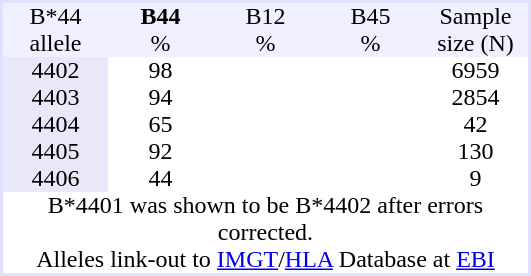<table border="0" cellspacing="0" cellpadding="0" align="left" style="text-align:center; background:#ffffff; margin-right: 3em; border:2px #e0e0ff solid;">
<tr style="background:#f0f0ff">
<td style="width:70px">B*44</td>
<td style="width:70px"><strong>B44</strong></td>
<td style="width:70px">B12</td>
<td style="width:70px">B45</td>
<td style="width:70px">Sample</td>
</tr>
<tr style="background:#f0f0ff">
<td>allele</td>
<td>%</td>
<td>%</td>
<td>%</td>
<td>size (N)</td>
</tr>
<tr>
<td style = "background:#e8e8f8">4402</td>
<td>98</td>
<td></td>
<td></td>
<td>6959</td>
</tr>
<tr>
<td style = "background:#e8e8f8">4403</td>
<td>94</td>
<td></td>
<td></td>
<td>2854</td>
</tr>
<tr>
<td style = "background:#e8e8f8">4404</td>
<td>65</td>
<td></td>
<td></td>
<td>42</td>
</tr>
<tr>
<td style = "background:#e8e8f8">4405</td>
<td>92</td>
<td></td>
<td></td>
<td>130</td>
</tr>
<tr>
<td style = "background:#e8e8f8">4406</td>
<td>44</td>
<td></td>
<td></td>
<td>9</td>
</tr>
<tr>
<td colspan = 5>B*4401 was shown to be B*4402 after errors corrected.</td>
</tr>
<tr>
<td colspan = 5>Alleles link-out to <a href='#'>IMGT</a>/<a href='#'>HLA</a> Database at <a href='#'>EBI</a></td>
</tr>
</table>
